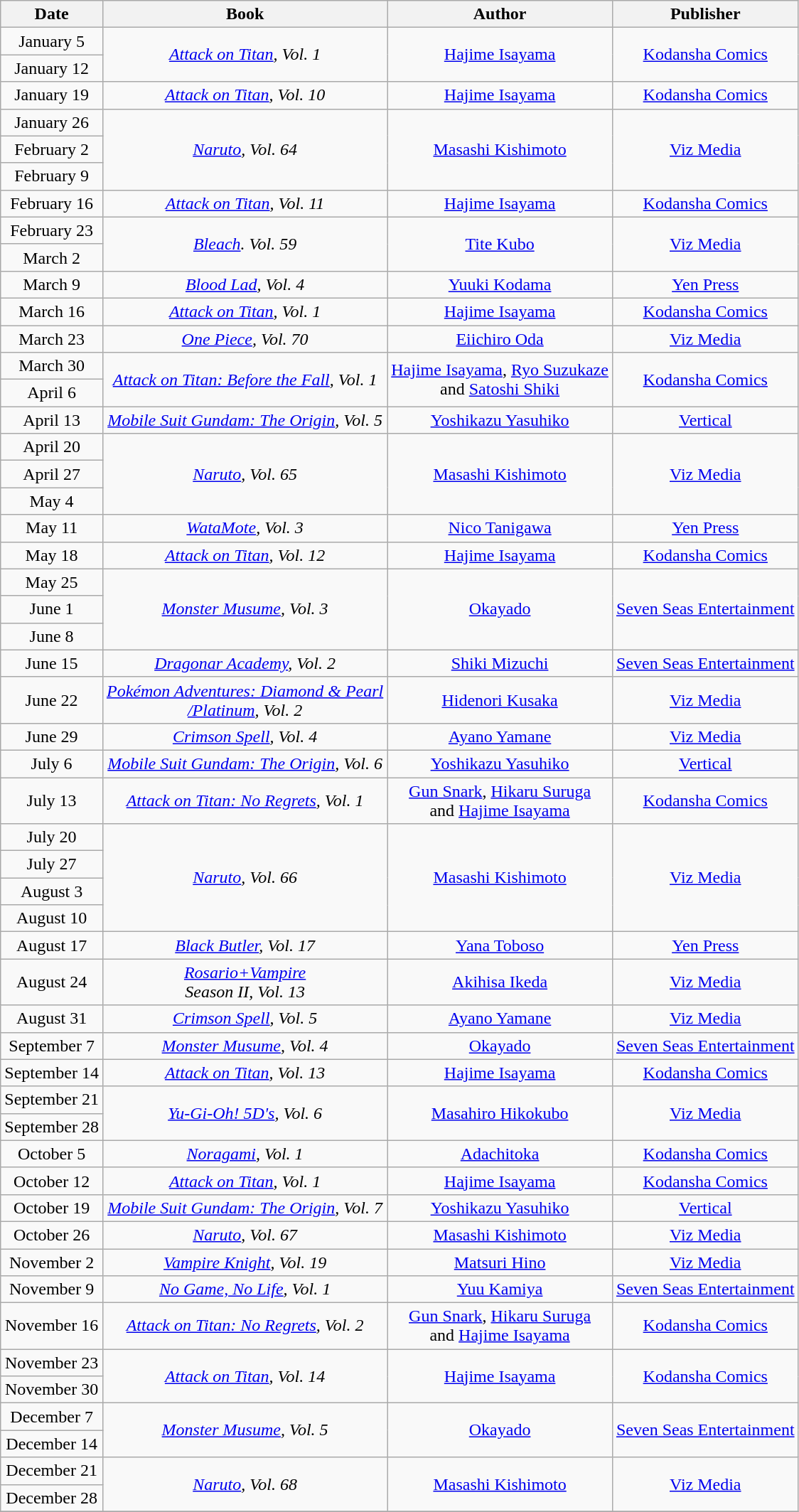<table class="wikitable" style="text-align: center">
<tr>
<th>Date</th>
<th>Book</th>
<th>Author</th>
<th>Publisher</th>
</tr>
<tr>
<td>January 5</td>
<td rowspan=2><em><a href='#'>Attack on Titan</a>, Vol. 1</em></td>
<td rowspan=2><a href='#'>Hajime Isayama</a></td>
<td rowspan=2><a href='#'>Kodansha Comics</a></td>
</tr>
<tr>
<td>January 12</td>
</tr>
<tr>
<td>January 19</td>
<td rowspan=1><em><a href='#'>Attack on Titan</a>, Vol. 10</em></td>
<td rowspan=1><a href='#'>Hajime Isayama</a></td>
<td rowspan=1><a href='#'>Kodansha Comics</a></td>
</tr>
<tr>
<td>January 26</td>
<td rowspan=3><em><a href='#'>Naruto</a>, Vol. 64</em></td>
<td rowspan=3><a href='#'>Masashi Kishimoto</a></td>
<td rowspan=3><a href='#'>Viz Media</a></td>
</tr>
<tr>
<td>February 2</td>
</tr>
<tr>
<td>February 9</td>
</tr>
<tr>
<td>February 16</td>
<td rowspan=1><em><a href='#'>Attack on Titan</a>, Vol. 11</em></td>
<td rowspan=1><a href='#'>Hajime Isayama</a></td>
<td rowspan=1><a href='#'>Kodansha Comics</a></td>
</tr>
<tr>
<td>February 23</td>
<td rowspan=2><em><a href='#'>Bleach</a>. Vol. 59</em></td>
<td rowspan=2><a href='#'>Tite Kubo</a></td>
<td rowspan=2><a href='#'>Viz Media</a></td>
</tr>
<tr>
<td>March 2</td>
</tr>
<tr>
<td>March 9</td>
<td rowspan=1><em><a href='#'>Blood Lad</a>, Vol. 4</em></td>
<td rowspan=1><a href='#'>Yuuki Kodama</a></td>
<td rowspan=1><a href='#'>Yen Press</a></td>
</tr>
<tr>
<td>March 16</td>
<td rowspan=1><em><a href='#'>Attack on Titan</a>, Vol. 1</em></td>
<td rowspan=1><a href='#'>Hajime Isayama</a></td>
<td rowspan=1><a href='#'>Kodansha Comics</a></td>
</tr>
<tr>
<td>March 23</td>
<td rowspan=1><em><a href='#'>One Piece</a>, Vol. 70</em></td>
<td rowspan=1><a href='#'>Eiichiro Oda</a></td>
<td rowspan=1><a href='#'>Viz Media</a></td>
</tr>
<tr>
<td>March 30</td>
<td rowspan=2><em><a href='#'>Attack on Titan: Before the Fall</a>, Vol. 1</em></td>
<td rowspan=2><a href='#'>Hajime Isayama</a>, <a href='#'>Ryo Suzukaze</a><br> and <a href='#'>Satoshi Shiki</a></td>
<td rowspan=2><a href='#'>Kodansha Comics</a></td>
</tr>
<tr>
<td>April 6</td>
</tr>
<tr>
<td>April 13</td>
<td rowspan=1><em><a href='#'>Mobile Suit Gundam: The Origin</a>, Vol. 5</em></td>
<td rowspan=1><a href='#'>Yoshikazu Yasuhiko</a></td>
<td rowspan=1><a href='#'>Vertical</a></td>
</tr>
<tr>
<td>April 20</td>
<td rowspan=3><em><a href='#'>Naruto</a>, Vol. 65</em></td>
<td rowspan=3><a href='#'>Masashi Kishimoto</a></td>
<td rowspan=3><a href='#'>Viz Media</a></td>
</tr>
<tr>
<td>April 27</td>
</tr>
<tr>
<td>May 4</td>
</tr>
<tr>
<td>May 11</td>
<td rowspan=1><em><a href='#'>WataMote</a>, Vol. 3</em></td>
<td rowspan=1><a href='#'>Nico Tanigawa</a></td>
<td rowspan=1><a href='#'>Yen Press</a></td>
</tr>
<tr>
<td>May 18</td>
<td rowspan=1><em><a href='#'>Attack on Titan</a>, Vol. 12</em></td>
<td rowspan=1><a href='#'>Hajime Isayama</a></td>
<td rowspan=1><a href='#'>Kodansha Comics</a></td>
</tr>
<tr>
<td>May 25</td>
<td rowspan=3><em><a href='#'>Monster Musume</a>, Vol. 3</em></td>
<td rowspan=3><a href='#'>Okayado</a></td>
<td rowspan=3><a href='#'>Seven Seas Entertainment</a></td>
</tr>
<tr>
<td>June 1</td>
</tr>
<tr>
<td>June 8</td>
</tr>
<tr>
<td>June 15</td>
<td rowspan=1><em><a href='#'>Dragonar Academy</a>, Vol. 2</em></td>
<td rowspan=1><a href='#'>Shiki Mizuchi</a></td>
<td rowspan=1><a href='#'>Seven Seas Entertainment</a></td>
</tr>
<tr>
<td>June 22</td>
<td rowspan=1><em><a href='#'>Pokémon Adventures: Diamond & Pearl<br>/Platinum</a>, Vol. 2</em></td>
<td rowspan=1><a href='#'>Hidenori Kusaka</a></td>
<td rowspan=1><a href='#'>Viz Media</a></td>
</tr>
<tr>
<td>June 29</td>
<td rowspan=1><em><a href='#'>Crimson Spell</a>, Vol. 4</em></td>
<td rowspan=1><a href='#'>Ayano Yamane</a></td>
<td rowspan=1><a href='#'>Viz Media</a></td>
</tr>
<tr>
<td>July 6</td>
<td rowspan=1><em><a href='#'>Mobile Suit Gundam: The Origin</a>, Vol. 6</em></td>
<td rowspan=1><a href='#'>Yoshikazu Yasuhiko</a></td>
<td rowspan=1><a href='#'>Vertical</a></td>
</tr>
<tr>
<td>July 13</td>
<td rowspan=1><em><a href='#'>Attack on Titan: No Regrets</a>, Vol. 1</em></td>
<td rowspan=1><a href='#'>Gun Snark</a>, <a href='#'>Hikaru Suruga</a><br> and <a href='#'>Hajime Isayama</a></td>
<td rowspan=1><a href='#'>Kodansha Comics</a></td>
</tr>
<tr>
<td>July 20</td>
<td rowspan=4><em><a href='#'>Naruto</a>, Vol. 66</em></td>
<td rowspan=4><a href='#'>Masashi Kishimoto</a></td>
<td rowspan=4><a href='#'>Viz Media</a></td>
</tr>
<tr>
<td>July 27</td>
</tr>
<tr>
<td>August 3</td>
</tr>
<tr>
<td>August 10</td>
</tr>
<tr>
<td>August 17</td>
<td rowspan=1><em><a href='#'>Black Butler</a>, Vol. 17</em></td>
<td rowspan=1><a href='#'>Yana Toboso</a></td>
<td rowspan=1><a href='#'>Yen Press</a></td>
</tr>
<tr>
<td>August 24</td>
<td rowspan=1><em><a href='#'>Rosario+Vampire</a><br>Season II, Vol. 13</em></td>
<td rowspan=1><a href='#'>Akihisa Ikeda</a></td>
<td rowspan=1><a href='#'>Viz Media</a></td>
</tr>
<tr>
<td>August 31</td>
<td rowspan=1><em><a href='#'>Crimson Spell</a>, Vol. 5</em></td>
<td rowspan=1><a href='#'>Ayano Yamane</a></td>
<td rowspan=1><a href='#'>Viz Media</a></td>
</tr>
<tr>
<td>September 7</td>
<td rowspan=1><em><a href='#'>Monster Musume</a>, Vol. 4</em></td>
<td rowspan=1><a href='#'>Okayado</a></td>
<td rowspan=1><a href='#'>Seven Seas Entertainment</a></td>
</tr>
<tr>
<td>September 14</td>
<td rowspan=1><em><a href='#'>Attack on Titan</a>, Vol. 13</em></td>
<td rowspan=1><a href='#'>Hajime Isayama</a></td>
<td rowspan=1><a href='#'>Kodansha Comics</a></td>
</tr>
<tr>
<td>September 21</td>
<td rowspan=2><em><a href='#'>Yu-Gi-Oh! 5D's</a>, Vol. 6</em></td>
<td rowspan=2><a href='#'>Masahiro Hikokubo</a></td>
<td rowspan=2><a href='#'>Viz Media</a></td>
</tr>
<tr>
<td>September 28</td>
</tr>
<tr>
<td>October 5</td>
<td rowspan=1><em><a href='#'>Noragami</a>, Vol. 1</em></td>
<td rowspan=1><a href='#'>Adachitoka</a></td>
<td rowspan=1><a href='#'>Kodansha Comics</a></td>
</tr>
<tr>
<td>October 12</td>
<td rowspan=1><em><a href='#'>Attack on Titan</a>, Vol. 1</em></td>
<td rowspan=1><a href='#'>Hajime Isayama</a></td>
<td rowspan=1><a href='#'>Kodansha Comics</a></td>
</tr>
<tr>
<td>October 19</td>
<td rowspan=1><em><a href='#'>Mobile Suit Gundam: The Origin</a>, Vol. 7</em></td>
<td rowspan=1><a href='#'>Yoshikazu Yasuhiko</a></td>
<td rowspan=1><a href='#'>Vertical</a></td>
</tr>
<tr>
<td>October 26</td>
<td rowspan=1><em><a href='#'>Naruto</a>, Vol. 67</em></td>
<td rowspan=1><a href='#'>Masashi Kishimoto</a></td>
<td rowspan=1><a href='#'>Viz Media</a></td>
</tr>
<tr>
<td>November 2</td>
<td rowspan=1><em><a href='#'>Vampire Knight</a>, Vol. 19</em></td>
<td rowspan=1><a href='#'>Matsuri Hino</a></td>
<td rowspan=1><a href='#'>Viz Media</a></td>
</tr>
<tr>
<td>November 9</td>
<td rowspan=1><em><a href='#'>No Game, No Life</a>, Vol. 1</em></td>
<td rowspan=1><a href='#'>Yuu Kamiya</a></td>
<td rowspan=1><a href='#'>Seven Seas Entertainment</a></td>
</tr>
<tr>
<td>November 16</td>
<td rowspan=1><em><a href='#'>Attack on Titan: No Regrets</a>, Vol. 2</em></td>
<td rowspan=1><a href='#'>Gun Snark</a>, <a href='#'>Hikaru Suruga</a><br> and <a href='#'>Hajime Isayama</a></td>
<td rowspan=1><a href='#'>Kodansha Comics</a></td>
</tr>
<tr>
<td>November 23</td>
<td rowspan=2><em><a href='#'>Attack on Titan</a>, Vol. 14</em></td>
<td rowspan=2><a href='#'>Hajime Isayama</a></td>
<td rowspan=2><a href='#'>Kodansha Comics</a></td>
</tr>
<tr>
<td>November 30</td>
</tr>
<tr>
<td>December 7</td>
<td rowspan=2><em><a href='#'>Monster Musume</a>, Vol. 5</em></td>
<td rowspan=2><a href='#'>Okayado</a></td>
<td rowspan=2><a href='#'>Seven Seas Entertainment</a></td>
</tr>
<tr>
<td>December 14</td>
</tr>
<tr>
<td>December 21</td>
<td rowspan=2><em><a href='#'>Naruto</a>, Vol. 68</em></td>
<td rowspan=2><a href='#'>Masashi Kishimoto</a></td>
<td rowspan=2><a href='#'>Viz Media</a></td>
</tr>
<tr>
<td>December 28</td>
</tr>
<tr>
</tr>
</table>
